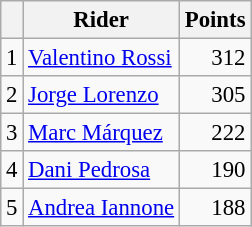<table class="wikitable" style="font-size: 95%;">
<tr>
<th scope=col></th>
<th scope=col>Rider</th>
<th scope=col>Points</th>
</tr>
<tr>
<td align=center>1</td>
<td> <a href='#'>Valentino Rossi</a></td>
<td align=right>312</td>
</tr>
<tr>
<td align=center>2</td>
<td> <a href='#'>Jorge Lorenzo</a></td>
<td align=right>305</td>
</tr>
<tr>
<td align=center>3</td>
<td> <a href='#'>Marc Márquez</a></td>
<td align=right>222</td>
</tr>
<tr>
<td align=center>4</td>
<td> <a href='#'>Dani Pedrosa</a></td>
<td align=right>190</td>
</tr>
<tr>
<td align=center>5</td>
<td> <a href='#'>Andrea Iannone</a></td>
<td align=right>188</td>
</tr>
</table>
